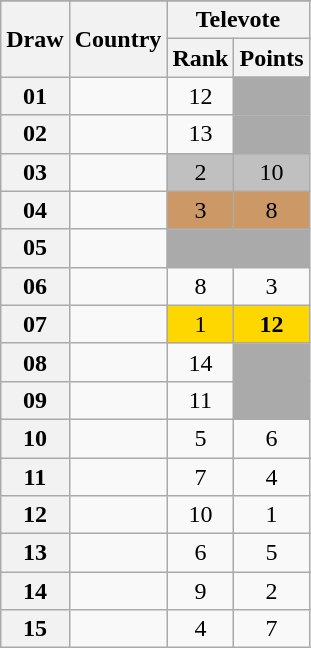<table class="sortable wikitable collapsible plainrowheaders" style="text-align:center;">
<tr>
</tr>
<tr>
<th scope="col" rowspan="2">Draw</th>
<th scope="col" rowspan="2">Country</th>
<th scope="col" colspan="2">Televote</th>
</tr>
<tr>
<th scope="col">Rank</th>
<th scope="col" class="unsortable">Points</th>
</tr>
<tr>
<th scope="row" style="text-align:center;">01</th>
<td style="text-align:left;"></td>
<td>12</td>
<td style="background:#AAAAAA;"></td>
</tr>
<tr>
<th scope="row" style="text-align:center;">02</th>
<td style="text-align:left;"></td>
<td>13</td>
<td style="background:#AAAAAA;"></td>
</tr>
<tr>
<th scope="row" style="text-align:center;">03</th>
<td style="text-align:left;"></td>
<td style="background:silver;">2</td>
<td style="background:silver;">10</td>
</tr>
<tr>
<th scope="row" style="text-align:center;">04</th>
<td style="text-align:left;"></td>
<td style="background:#CC9966;">3</td>
<td style="background:#CC9966;">8</td>
</tr>
<tr class=sortbottom>
<th scope="row" style="text-align:center;">05</th>
<td style="text-align:left;"></td>
<td style="background:#AAAAAA;"></td>
<td style="background:#AAAAAA;"></td>
</tr>
<tr>
<th scope="row" style="text-align:center;">06</th>
<td style="text-align:left;"></td>
<td>8</td>
<td>3</td>
</tr>
<tr>
<th scope="row" style="text-align:center;">07</th>
<td style="text-align:left;"></td>
<td style="background:gold;">1</td>
<td style="background:gold;"><strong>12</strong></td>
</tr>
<tr>
<th scope="row" style="text-align:center;">08</th>
<td style="text-align:left;"></td>
<td>14</td>
<td style="background:#AAAAAA;"></td>
</tr>
<tr>
<th scope="row" style="text-align:center;">09</th>
<td style="text-align:left;"></td>
<td>11</td>
<td style="background:#AAAAAA;"></td>
</tr>
<tr>
<th scope="row" style="text-align:center;">10</th>
<td style="text-align:left;"></td>
<td>5</td>
<td>6</td>
</tr>
<tr>
<th scope="row" style="text-align:center;">11</th>
<td style="text-align:left;"></td>
<td>7</td>
<td>4</td>
</tr>
<tr>
<th scope="row" style="text-align:center;">12</th>
<td style="text-align:left;"></td>
<td>10</td>
<td>1</td>
</tr>
<tr>
<th scope="row" style="text-align:center;">13</th>
<td style="text-align:left;"></td>
<td>6</td>
<td>5</td>
</tr>
<tr>
<th scope="row" style="text-align:center;">14</th>
<td style="text-align:left;"></td>
<td>9</td>
<td>2</td>
</tr>
<tr>
<th scope="row" style="text-align:center;">15</th>
<td style="text-align:left;"></td>
<td>4</td>
<td>7</td>
</tr>
</table>
